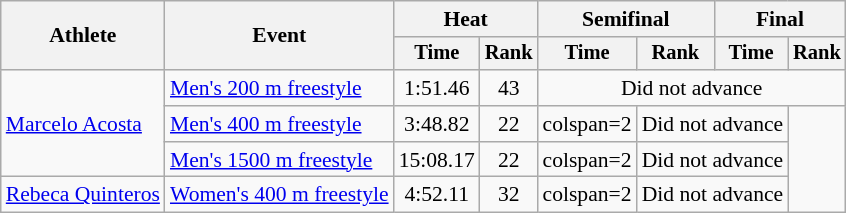<table class=wikitable style="font-size:90%">
<tr>
<th rowspan="2">Athlete</th>
<th rowspan="2">Event</th>
<th colspan="2">Heat</th>
<th colspan="2">Semifinal</th>
<th colspan="2">Final</th>
</tr>
<tr style="font-size:95%">
<th>Time</th>
<th>Rank</th>
<th>Time</th>
<th>Rank</th>
<th>Time</th>
<th>Rank</th>
</tr>
<tr align=center>
<td align=left rowspan=3><a href='#'>Marcelo Acosta</a></td>
<td align=left><a href='#'>Men's 200 m freestyle</a></td>
<td>1:51.46</td>
<td>43</td>
<td colspan=4>Did not advance</td>
</tr>
<tr align=center>
<td align=left><a href='#'>Men's 400 m freestyle</a></td>
<td>3:48.82</td>
<td>22</td>
<td>colspan=2 </td>
<td colspan=2>Did not advance</td>
</tr>
<tr align=center>
<td align=left><a href='#'>Men's 1500 m freestyle</a></td>
<td>15:08.17</td>
<td>22</td>
<td>colspan=2 </td>
<td colspan=2>Did not advance</td>
</tr>
<tr align=center>
<td align=left><a href='#'>Rebeca Quinteros</a></td>
<td align=left><a href='#'>Women's 400 m freestyle</a></td>
<td>4:52.11</td>
<td>32</td>
<td>colspan=2 </td>
<td colspan=2>Did not advance</td>
</tr>
</table>
